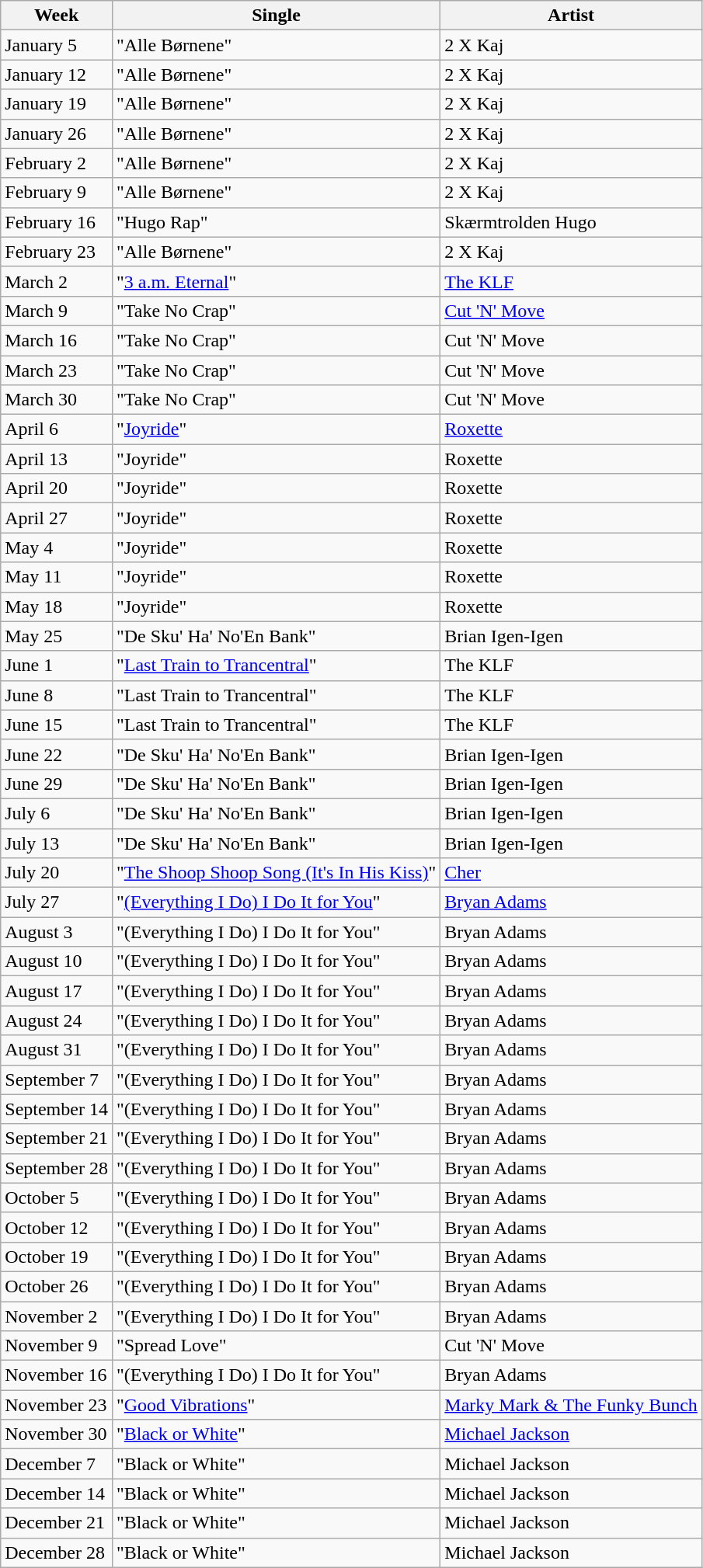<table class="wikitable plainrowheaders">
<tr>
<th>Week</th>
<th>Single</th>
<th>Artist</th>
</tr>
<tr>
<td>January 5</td>
<td>"Alle Børnene"</td>
<td>2 X Kaj</td>
</tr>
<tr>
<td>January 12</td>
<td>"Alle Børnene"</td>
<td>2 X Kaj</td>
</tr>
<tr>
<td>January 19</td>
<td>"Alle Børnene"</td>
<td>2 X Kaj</td>
</tr>
<tr>
<td>January 26</td>
<td>"Alle Børnene"</td>
<td>2 X Kaj</td>
</tr>
<tr>
<td>February 2</td>
<td>"Alle Børnene"</td>
<td>2 X Kaj</td>
</tr>
<tr>
<td>February 9</td>
<td>"Alle Børnene"</td>
<td>2 X Kaj</td>
</tr>
<tr>
<td>February 16</td>
<td>"Hugo Rap"</td>
<td>Skærmtrolden Hugo</td>
</tr>
<tr>
<td>February 23</td>
<td>"Alle Børnene"</td>
<td>2 X Kaj</td>
</tr>
<tr>
<td>March 2</td>
<td>"<a href='#'>3 a.m. Eternal</a>"</td>
<td><a href='#'>The KLF</a></td>
</tr>
<tr>
<td>March 9</td>
<td>"Take No Crap"</td>
<td><a href='#'>Cut 'N' Move</a></td>
</tr>
<tr>
<td>March 16</td>
<td>"Take No Crap"</td>
<td>Cut 'N' Move</td>
</tr>
<tr>
<td>March 23</td>
<td>"Take No Crap"</td>
<td>Cut 'N' Move</td>
</tr>
<tr>
<td>March 30</td>
<td>"Take No Crap"</td>
<td>Cut 'N' Move</td>
</tr>
<tr>
<td>April 6</td>
<td>"<a href='#'>Joyride</a>"</td>
<td><a href='#'>Roxette</a></td>
</tr>
<tr>
<td>April 13</td>
<td>"Joyride"</td>
<td>Roxette</td>
</tr>
<tr>
<td>April 20</td>
<td>"Joyride"</td>
<td>Roxette</td>
</tr>
<tr>
<td>April 27</td>
<td>"Joyride"</td>
<td>Roxette</td>
</tr>
<tr>
<td>May 4</td>
<td>"Joyride"</td>
<td>Roxette</td>
</tr>
<tr>
<td>May 11</td>
<td>"Joyride"</td>
<td>Roxette</td>
</tr>
<tr>
<td>May 18</td>
<td>"Joyride"</td>
<td>Roxette</td>
</tr>
<tr>
<td>May 25</td>
<td>"De Sku' Ha' No'En Bank"</td>
<td>Brian Igen-Igen</td>
</tr>
<tr>
<td>June 1</td>
<td>"<a href='#'>Last Train to Trancentral</a>"</td>
<td>The KLF</td>
</tr>
<tr>
<td>June 8</td>
<td>"Last Train to Trancentral"</td>
<td>The KLF</td>
</tr>
<tr>
<td>June 15</td>
<td>"Last Train to Trancentral"</td>
<td>The KLF</td>
</tr>
<tr>
<td>June 22</td>
<td>"De Sku' Ha' No'En Bank"</td>
<td>Brian Igen-Igen</td>
</tr>
<tr>
<td>June 29</td>
<td>"De Sku' Ha' No'En Bank"</td>
<td>Brian Igen-Igen</td>
</tr>
<tr>
<td>July 6</td>
<td>"De Sku' Ha' No'En Bank"</td>
<td>Brian Igen-Igen</td>
</tr>
<tr>
<td>July 13</td>
<td>"De Sku' Ha' No'En Bank"</td>
<td>Brian Igen-Igen</td>
</tr>
<tr>
<td>July 20</td>
<td>"<a href='#'>The Shoop Shoop Song (It's In His Kiss)</a>"</td>
<td><a href='#'>Cher</a></td>
</tr>
<tr>
<td>July 27</td>
<td>"<a href='#'>(Everything I Do) I Do It for You</a>"</td>
<td><a href='#'>Bryan Adams</a></td>
</tr>
<tr>
<td>August 3</td>
<td>"(Everything I Do) I Do It for You"</td>
<td>Bryan Adams</td>
</tr>
<tr>
<td>August 10</td>
<td>"(Everything I Do) I Do It for You"</td>
<td>Bryan Adams</td>
</tr>
<tr>
<td>August 17</td>
<td>"(Everything I Do) I Do It for You"</td>
<td>Bryan Adams</td>
</tr>
<tr>
<td>August 24</td>
<td>"(Everything I Do) I Do It for You"</td>
<td>Bryan Adams</td>
</tr>
<tr>
<td>August 31</td>
<td>"(Everything I Do) I Do It for You"</td>
<td>Bryan Adams</td>
</tr>
<tr>
<td>September 7</td>
<td>"(Everything I Do) I Do It for You"</td>
<td>Bryan Adams</td>
</tr>
<tr>
<td>September 14</td>
<td>"(Everything I Do) I Do It for You"</td>
<td>Bryan Adams</td>
</tr>
<tr>
<td>September 21</td>
<td>"(Everything I Do) I Do It for You"</td>
<td>Bryan Adams</td>
</tr>
<tr>
<td>September 28</td>
<td>"(Everything I Do) I Do It for You"</td>
<td>Bryan Adams</td>
</tr>
<tr>
<td>October 5</td>
<td>"(Everything I Do) I Do It for You"</td>
<td>Bryan Adams</td>
</tr>
<tr>
<td>October 12</td>
<td>"(Everything I Do) I Do It for You"</td>
<td>Bryan Adams</td>
</tr>
<tr>
<td>October 19</td>
<td>"(Everything I Do) I Do It for You"</td>
<td>Bryan Adams</td>
</tr>
<tr>
<td>October 26</td>
<td>"(Everything I Do) I Do It for You"</td>
<td>Bryan Adams</td>
</tr>
<tr>
<td>November 2</td>
<td>"(Everything I Do) I Do It for You"</td>
<td>Bryan Adams</td>
</tr>
<tr>
<td>November 9</td>
<td>"Spread Love"</td>
<td>Cut 'N' Move</td>
</tr>
<tr>
<td>November 16</td>
<td>"(Everything I Do) I Do It for You"</td>
<td>Bryan Adams</td>
</tr>
<tr>
<td>November 23</td>
<td>"<a href='#'>Good Vibrations</a>"</td>
<td><a href='#'>Marky Mark & The Funky Bunch</a></td>
</tr>
<tr>
<td>November 30</td>
<td>"<a href='#'>Black or White</a>"</td>
<td><a href='#'>Michael Jackson</a></td>
</tr>
<tr>
<td>December 7</td>
<td>"Black or White"</td>
<td>Michael Jackson</td>
</tr>
<tr>
<td>December 14</td>
<td>"Black or White"</td>
<td>Michael Jackson</td>
</tr>
<tr>
<td>December 21</td>
<td>"Black or White"</td>
<td>Michael Jackson</td>
</tr>
<tr>
<td>December 28</td>
<td>"Black or White"</td>
<td>Michael Jackson</td>
</tr>
</table>
